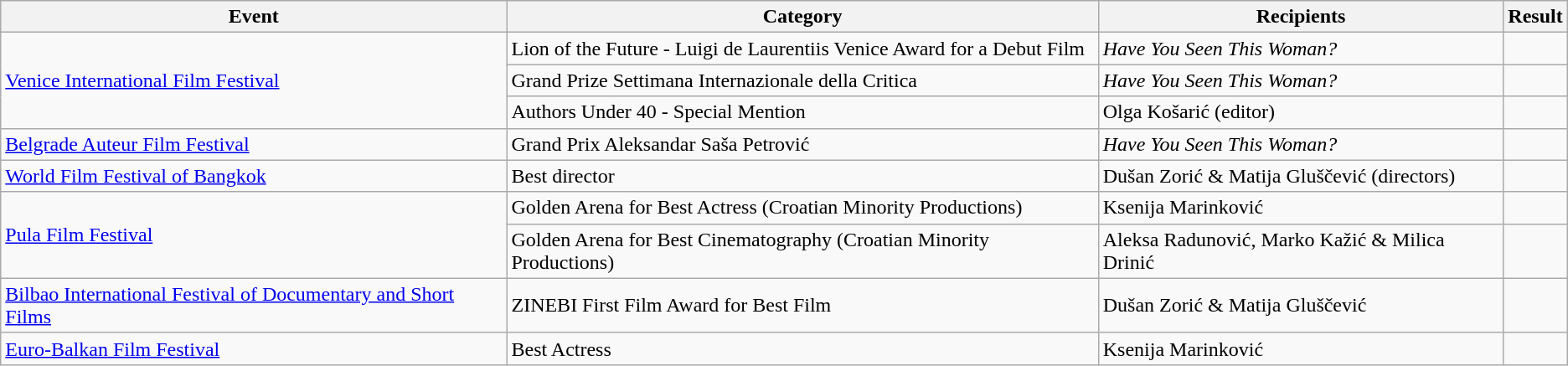<table class="wikitable sortable">
<tr>
<th>Event</th>
<th>Category</th>
<th>Recipients</th>
<th>Result</th>
</tr>
<tr>
<td rowspan="3"><a href='#'>Venice International Film Festival</a></td>
<td>Lion of the Future - Luigi de Laurentiis Venice Award for a Debut Film</td>
<td><em>Have You Seen This Woman?</em></td>
<td></td>
</tr>
<tr>
<td>Grand Prize Settimana Internazionale della Critica</td>
<td><em>Have You Seen This Woman?</em></td>
<td></td>
</tr>
<tr>
<td>Authors Under 40 - Special Mention</td>
<td>Olga Košarić (editor)</td>
<td></td>
</tr>
<tr>
<td rowspan="1"><a href='#'>Belgrade Auteur Film Festival</a></td>
<td>Grand Prix Aleksandar Saša Petrović</td>
<td><em>Have You Seen This Woman?</em></td>
<td></td>
</tr>
<tr>
<td rowspan="1"><a href='#'>World Film Festival of Bangkok</a></td>
<td>Best director</td>
<td>Dušan Zorić & Matija Gluščević (directors)</td>
<td></td>
</tr>
<tr>
<td rowspan="2"><a href='#'>Pula Film Festival</a></td>
<td>Golden Arena for Best Actress (Croatian Minority Productions)</td>
<td>Ksenija Marinković</td>
<td></td>
</tr>
<tr>
<td>Golden Arena for Best Cinematography (Croatian Minority Productions)</td>
<td>Aleksa Radunović, Marko Kažić & Milica Drinić</td>
<td></td>
</tr>
<tr>
<td><a href='#'>Bilbao International Festival of Documentary and Short Films</a></td>
<td>ZINEBI First Film Award for Best Film</td>
<td>Dušan Zorić & Matija Gluščević</td>
<td></td>
</tr>
<tr>
<td rowspan="2"><a href='#'>Euro-Balkan Film Festival</a></td>
<td>Best Actress</td>
<td>Ksenija Marinković</td>
<td></td>
</tr>
</table>
